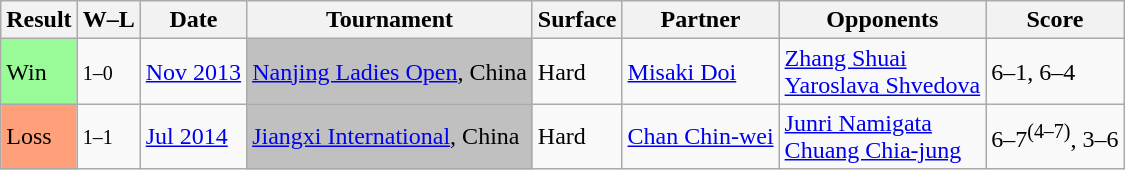<table class="sortable wikitable">
<tr>
<th>Result</th>
<th class="unsortable">W–L</th>
<th>Date</th>
<th>Tournament</th>
<th>Surface</th>
<th>Partner</th>
<th>Opponents</th>
<th>Score</th>
</tr>
<tr>
<td style="background:#98fb98;">Win</td>
<td><small>1–0</small></td>
<td><a href='#'>Nov 2013</a></td>
<td bgcolor=silver><a href='#'>Nanjing Ladies Open</a>, China</td>
<td>Hard</td>
<td> <a href='#'>Misaki Doi</a></td>
<td> <a href='#'>Zhang Shuai</a> <br>  <a href='#'>Yaroslava Shvedova</a></td>
<td>6–1, 6–4</td>
</tr>
<tr>
<td style="background:#ffa07a;">Loss</td>
<td><small>1–1</small></td>
<td><a href='#'>Jul 2014</a></td>
<td bgcolor=silver><a href='#'>Jiangxi International</a>, China</td>
<td>Hard</td>
<td> <a href='#'>Chan Chin-wei</a></td>
<td> <a href='#'>Junri Namigata</a> <br>  <a href='#'>Chuang Chia-jung</a></td>
<td>6–7<sup>(4–7)</sup>, 3–6</td>
</tr>
</table>
